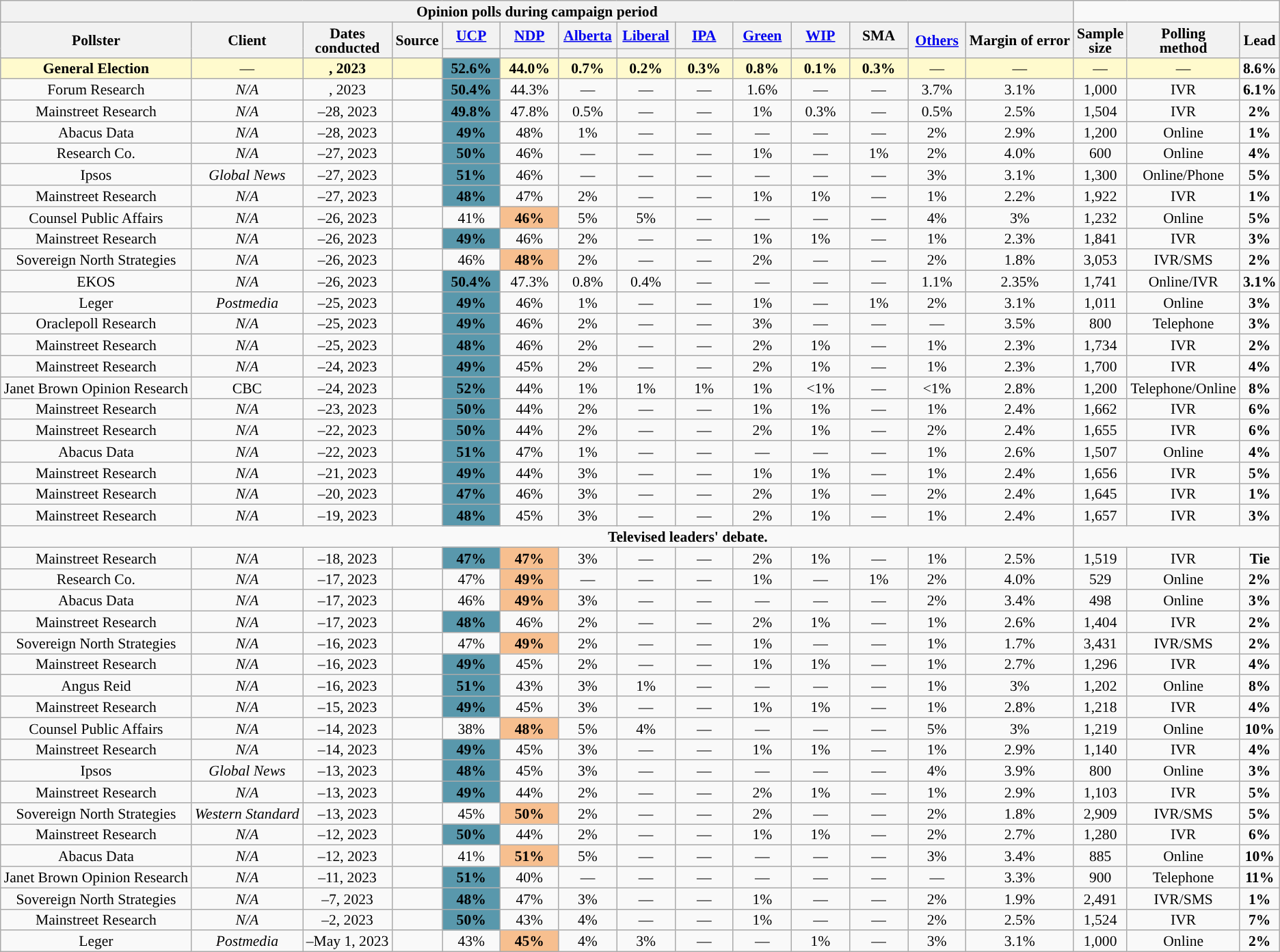<table class="wikitable mw-datatable mw-collapsible mw-collapsed" style="text-align:center;font-size:90%;line-height:14px">
<tr>
<th colspan="14">Opinion polls during campaign period</th>
</tr>
<tr>
<th rowspan="2">Pollster</th>
<th rowspan="2">Client</th>
<th rowspan="2">Dates<br>conducted</th>
<th rowspan="2">Source</th>
<th style="width:50px;" class="unsortable"><a href='#'>UCP</a></th>
<th style="width:50px;" class="unsortable"><a href='#'>NDP</a></th>
<th style="width:50px;" class="unsortable"><a href='#'>Alberta</a></th>
<th style="width:50px;" class="unsortable"><a href='#'>Liberal</a></th>
<th style="width:50px;" class="unsortable"><a href='#'>IPA</a></th>
<th style="width:50px;" class="unsortable"><a href='#'>Green</a></th>
<th style="width:50px;" class="unsortable"><a href='#'>WIP</a></th>
<th style="width:50px;" class="unsortable">SMA</th>
<th rowspan="2" style="width:50px;"><a href='#'>Others</a></th>
<th rowspan="2">Margin of error</th>
<th rowspan="2">Sample<br>size</th>
<th rowspan="2">Polling<br>method</th>
<th rowspan="2" style="width:20px;">Lead</th>
</tr>
<tr>
<th style="background:"></th>
<th style="background:"></th>
<th style="background:"></th>
<th style="background:"></th>
<th style="background:"></th>
<th style="background:"></th>
<th style="background:"></th>
<th style="background:"></th>
</tr>
<tr>
<td style="background:#FFFACD"><strong>General Election</strong></td>
<td style="background:#FFFACD">—</td>
<td style="background:#FFFACD"><strong>, 2023</strong></td>
<td style="background:#FFFACD"></td>
<td style="background:#5998AC;"><strong>52.6%</strong></td>
<td style="background:#FFFACD"><strong>44.0%</strong></td>
<td style="background:#FFFACD"><strong>0.7%</strong></td>
<td style="background:#FFFACD"><strong>0.2%</strong></td>
<td style="background:#FFFACD"><strong>0.3%</strong></td>
<td style="background:#FFFACD"><strong>0.8%</strong></td>
<td style="background:#FFFACD"><strong>0.1%</strong></td>
<td style="background:#FFFACD"><strong>0.3%</strong></td>
<td style="background:#FFFACD">—</td>
<td style="background:#FFFACD">—</td>
<td style="background:#FFFACD">—</td>
<td style="background:#FFFACD">—</td>
<td style="background:"><strong>8.6%</strong></td>
</tr>
<tr>
<td>Forum Research</td>
<td><em>N/A</em></td>
<td>, 2023</td>
<td></td>
<td style="background:#5998AC;"><strong>50.4%</strong></td>
<td>44.3%</td>
<td>—</td>
<td>—</td>
<td>—</td>
<td>1.6%</td>
<td>—</td>
<td>—</td>
<td>3.7%</td>
<td>3.1%</td>
<td>1,000</td>
<td>IVR</td>
<td style="background:"><strong>6.1%</strong></td>
</tr>
<tr>
<td>Mainstreet Research</td>
<td><em>N/A</em></td>
<td>–28, 2023</td>
<td></td>
<td style="background:#5998AC;"><strong>49.8%</strong></td>
<td>47.8%</td>
<td>0.5%</td>
<td>—</td>
<td>—</td>
<td>1%</td>
<td>0.3%</td>
<td>—</td>
<td>0.5%</td>
<td>2.5%</td>
<td>1,504</td>
<td>IVR</td>
<td style="background:"><strong>2%</strong></td>
</tr>
<tr>
<td>Abacus Data</td>
<td><em>N/A</em></td>
<td>–28, 2023</td>
<td></td>
<td style="background:#5998AC;"><strong>49%</strong></td>
<td>48%</td>
<td>1%</td>
<td>—</td>
<td>—</td>
<td>—</td>
<td>—</td>
<td>—</td>
<td>2%</td>
<td>2.9%</td>
<td>1,200</td>
<td>Online</td>
<td style="background:"><strong>1%</strong></td>
</tr>
<tr>
<td>Research Co.</td>
<td><em>N/A</em></td>
<td>–27, 2023</td>
<td></td>
<td style="background:#5998AC;"><strong>50%</strong></td>
<td>46%</td>
<td>—</td>
<td>—</td>
<td>—</td>
<td>1%</td>
<td>—</td>
<td>1%</td>
<td>2%</td>
<td>4.0%</td>
<td>600</td>
<td>Online</td>
<td style="background:"><strong>4%</strong></td>
</tr>
<tr>
<td>Ipsos</td>
<td><em>Global News</em></td>
<td>–27, 2023</td>
<td></td>
<td style="background:#5998AC;"><strong>51%</strong></td>
<td>46%</td>
<td>—</td>
<td>—</td>
<td>—</td>
<td>—</td>
<td>—</td>
<td>—</td>
<td>3%</td>
<td>3.1%</td>
<td>1,300</td>
<td>Online/Phone</td>
<td style="background:"><strong>5%</strong></td>
</tr>
<tr>
<td>Mainstreet Research</td>
<td><em>N/A</em></td>
<td>–27, 2023</td>
<td></td>
<td style="background:#5998AC;"><strong>48%</strong></td>
<td>47%</td>
<td>2%</td>
<td>—</td>
<td>—</td>
<td>1%</td>
<td>1%</td>
<td>—</td>
<td>1%</td>
<td>2.2%</td>
<td>1,922</td>
<td>IVR</td>
<td style="background:"><strong>1%</strong></td>
</tr>
<tr>
<td>Counsel Public Affairs</td>
<td><em>N/A</em></td>
<td>–26, 2023</td>
<td></td>
<td>41%</td>
<td style="text-align:center;background:#f7bf8f"><strong>46%</strong></td>
<td>5%</td>
<td>5%</td>
<td>—</td>
<td>—</td>
<td>—</td>
<td>—</td>
<td>4%</td>
<td>3%</td>
<td>1,232</td>
<td>Online</td>
<td style="background:"><strong>5%</strong></td>
</tr>
<tr>
<td>Mainstreet Research</td>
<td><em>N/A</em></td>
<td>–26, 2023</td>
<td></td>
<td style="background:#5998AC;"><strong>49%</strong></td>
<td>46%</td>
<td>2%</td>
<td>—</td>
<td>—</td>
<td>1%</td>
<td>1%</td>
<td>—</td>
<td>1%</td>
<td>2.3%</td>
<td>1,841</td>
<td>IVR</td>
<td style="background:"><strong>3%</strong></td>
</tr>
<tr>
<td>Sovereign North Strategies</td>
<td><em>N/A</em></td>
<td>–26, 2023</td>
<td></td>
<td>46%</td>
<td style="text-align:center;background:#f7bf8f"><strong>48%</strong></td>
<td>2%</td>
<td>—</td>
<td>—</td>
<td>2%</td>
<td>—</td>
<td>—</td>
<td>2%</td>
<td>1.8%</td>
<td>3,053</td>
<td>IVR/SMS</td>
<td style="background:"><strong>2%</strong></td>
</tr>
<tr>
<td>EKOS</td>
<td><em>N/A</em></td>
<td>–26, 2023</td>
<td></td>
<td style="background:#5998AC;"><strong>50.4%</strong></td>
<td>47.3%</td>
<td>0.8%</td>
<td>0.4%</td>
<td>—</td>
<td>—</td>
<td>—</td>
<td>—</td>
<td>1.1%</td>
<td>2.35%</td>
<td>1,741</td>
<td>Online/IVR</td>
<td style="background:"><strong>3.1%</strong></td>
</tr>
<tr>
<td>Leger</td>
<td><em>Postmedia</em></td>
<td>–25, 2023</td>
<td></td>
<td style="background:#5998AC;"><strong>49%</strong></td>
<td>46%</td>
<td>1%</td>
<td>—</td>
<td>—</td>
<td>1%</td>
<td>—</td>
<td>1%</td>
<td>2%</td>
<td>3.1%</td>
<td>1,011</td>
<td>Online</td>
<td style="background:"><strong>3%</strong></td>
</tr>
<tr>
<td>Oraclepoll Research</td>
<td><em>N/A</em></td>
<td>–25, 2023</td>
<td></td>
<td style="background:#5998AC;"><strong>49%</strong></td>
<td>46%</td>
<td>2%</td>
<td>—</td>
<td>—</td>
<td>3%</td>
<td>—</td>
<td>—</td>
<td>—</td>
<td>3.5%</td>
<td>800</td>
<td>Telephone</td>
<td style="background:"><strong>3%</strong></td>
</tr>
<tr>
<td>Mainstreet Research</td>
<td><em>N/A</em></td>
<td>–25, 2023</td>
<td></td>
<td style="background:#5998AC;"><strong>48%</strong></td>
<td>46%</td>
<td>2%</td>
<td>—</td>
<td>—</td>
<td>2%</td>
<td>1%</td>
<td>—</td>
<td>1%</td>
<td>2.3%</td>
<td>1,734</td>
<td>IVR</td>
<td style="background:"><strong>2%</strong></td>
</tr>
<tr>
<td>Mainstreet Research</td>
<td><em>N/A</em></td>
<td>–24, 2023</td>
<td></td>
<td style="background:#5998AC;"><strong>49%</strong></td>
<td>45%</td>
<td>2%</td>
<td>—</td>
<td>—</td>
<td>2%</td>
<td>1%</td>
<td>—</td>
<td>1%</td>
<td>2.3%</td>
<td>1,700</td>
<td>IVR</td>
<td style="background:"><strong>4%</strong></td>
</tr>
<tr>
<td>Janet Brown Opinion Research</td>
<td>CBC</td>
<td>–24, 2023</td>
<td></td>
<td style="background:#5998AC;"><strong>52%</strong></td>
<td>44%</td>
<td>1%</td>
<td>1%</td>
<td>1%</td>
<td>1%</td>
<td><1%</td>
<td>—</td>
<td><1%</td>
<td>2.8%</td>
<td>1,200</td>
<td>Telephone/Online</td>
<td style="background:"><strong>8%</strong></td>
</tr>
<tr>
<td>Mainstreet Research</td>
<td><em>N/A</em></td>
<td>–23, 2023</td>
<td></td>
<td style="background:#5998AC;"><strong>50%</strong></td>
<td>44%</td>
<td>2%</td>
<td>—</td>
<td>—</td>
<td>1%</td>
<td>1%</td>
<td>—</td>
<td>1%</td>
<td>2.4%</td>
<td>1,662</td>
<td>IVR</td>
<td style="background:"><strong>6%</strong></td>
</tr>
<tr>
<td>Mainstreet Research</td>
<td><em>N/A</em></td>
<td>–22, 2023</td>
<td></td>
<td style="background:#5998AC;"><strong>50%</strong></td>
<td>44%</td>
<td>2%</td>
<td>—</td>
<td>—</td>
<td>2%</td>
<td>1%</td>
<td>—</td>
<td>2%</td>
<td>2.4%</td>
<td>1,655</td>
<td>IVR</td>
<td style="background:"><strong>6%</strong></td>
</tr>
<tr>
<td>Abacus Data</td>
<td><em>N/A</em></td>
<td>–22, 2023</td>
<td></td>
<td style="background:#5998AC;"><strong>51%</strong></td>
<td>47%</td>
<td>1%</td>
<td>—</td>
<td>—</td>
<td>—</td>
<td>—</td>
<td>—</td>
<td>1%</td>
<td>2.6%</td>
<td>1,507</td>
<td>Online</td>
<td style="background:"><strong>4%</strong></td>
</tr>
<tr>
<td>Mainstreet Research</td>
<td><em>N/A</em></td>
<td>–21, 2023</td>
<td></td>
<td style="background:#5998AC;"><strong>49%</strong></td>
<td>44%</td>
<td>3%</td>
<td>—</td>
<td>—</td>
<td>1%</td>
<td>1%</td>
<td>—</td>
<td>1%</td>
<td>2.4%</td>
<td>1,656</td>
<td>IVR</td>
<td style="background:"><strong>5%</strong></td>
</tr>
<tr>
<td>Mainstreet Research</td>
<td><em>N/A</em></td>
<td>–20, 2023</td>
<td></td>
<td style="background:#5998AC;"><strong>47%</strong></td>
<td>46%</td>
<td>3%</td>
<td>—</td>
<td>—</td>
<td>2%</td>
<td>1%</td>
<td>—</td>
<td>2%</td>
<td>2.4%</td>
<td>1,645</td>
<td>IVR</td>
<td style="background:"><strong>1%</strong></td>
</tr>
<tr>
<td>Mainstreet Research</td>
<td><em>N/A</em></td>
<td>–19, 2023</td>
<td></td>
<td style="background:#5998AC;"><strong>48%</strong></td>
<td>45%</td>
<td>3%</td>
<td>—</td>
<td>—</td>
<td>2%</td>
<td>1%</td>
<td>—</td>
<td>1%</td>
<td>2.4%</td>
<td>1,657</td>
<td>IVR</td>
<td style="background:"><strong>3%</strong></td>
</tr>
<tr>
<td style="border-right-style:hidden;"></td>
<td style="border-right-style:hidden;"><strong></strong></td>
<td colspan="12"><strong>Televised leaders' debate.</strong></td>
</tr>
<tr>
<td>Mainstreet Research</td>
<td><em>N/A</em></td>
<td>–18, 2023</td>
<td></td>
<td style="background:#5998AC;"><strong>47%</strong></td>
<td style="text-align:center;background:#f7bf8f"><strong>47%</strong></td>
<td>3%</td>
<td>—</td>
<td>—</td>
<td>2%</td>
<td>1%</td>
<td>—</td>
<td>1%</td>
<td>2.5%</td>
<td>1,519</td>
<td>IVR</td>
<td><strong>Tie</strong></td>
</tr>
<tr>
<td>Research Co.</td>
<td><em>N/A</em></td>
<td>–17, 2023</td>
<td></td>
<td>47%</td>
<td style="text-align:center;background:#f7bf8f"><strong>49%</strong></td>
<td>—</td>
<td>—</td>
<td>—</td>
<td>1%</td>
<td>—</td>
<td>1%</td>
<td>2%</td>
<td>4.0%</td>
<td>529</td>
<td>Online</td>
<td style="background:"><strong>2%</strong></td>
</tr>
<tr>
<td>Abacus Data</td>
<td><em>N/A</em></td>
<td>–17, 2023</td>
<td></td>
<td>46%</td>
<td style="text-align:center;background:#f7bf8f"><strong>49%</strong></td>
<td>3%</td>
<td>—</td>
<td>—</td>
<td>—</td>
<td>—</td>
<td>—</td>
<td>2%</td>
<td>3.4%</td>
<td>498</td>
<td>Online</td>
<td style="background:"><strong>3%</strong></td>
</tr>
<tr>
<td>Mainstreet Research</td>
<td><em>N/A</em></td>
<td>–17, 2023</td>
<td></td>
<td style="background:#5998AC;"><strong>48%</strong></td>
<td>46%</td>
<td>2%</td>
<td>—</td>
<td>—</td>
<td>2%</td>
<td>1%</td>
<td>—</td>
<td>1%</td>
<td>2.6%</td>
<td>1,404</td>
<td>IVR</td>
<td style="background:"><strong>2%</strong></td>
</tr>
<tr>
<td>Sovereign North Strategies</td>
<td><em>N/A</em></td>
<td>–16, 2023</td>
<td></td>
<td>47%</td>
<td style="text-align:center;background:#f7bf8f"><strong>49%</strong></td>
<td>2%</td>
<td>—</td>
<td>—</td>
<td>1%</td>
<td>—</td>
<td>—</td>
<td>1%</td>
<td>1.7%</td>
<td>3,431</td>
<td>IVR/SMS</td>
<td style="background:"><strong>2%</strong></td>
</tr>
<tr>
<td>Mainstreet Research</td>
<td><em>N/A</em></td>
<td>–16, 2023</td>
<td></td>
<td style="background:#5998AC;"><strong>49%</strong></td>
<td>45%</td>
<td>2%</td>
<td>—</td>
<td>—</td>
<td>1%</td>
<td>1%</td>
<td>—</td>
<td>1%</td>
<td>2.7%</td>
<td>1,296</td>
<td>IVR</td>
<td style="background:"><strong>4%</strong></td>
</tr>
<tr>
<td>Angus Reid</td>
<td><em>N/A</em></td>
<td>–16, 2023</td>
<td></td>
<td style="background:#5998AC;"><strong>51%</strong></td>
<td>43%</td>
<td>3%</td>
<td>1%</td>
<td>—</td>
<td>—</td>
<td>—</td>
<td>—</td>
<td>1%</td>
<td>3%</td>
<td>1,202</td>
<td>Online</td>
<td style="background:"><strong>8%</strong></td>
</tr>
<tr>
<td>Mainstreet Research</td>
<td><em>N/A</em></td>
<td>–15, 2023</td>
<td></td>
<td style="background:#5998AC;"><strong>49%</strong></td>
<td>45%</td>
<td>3%</td>
<td>—</td>
<td>—</td>
<td>1%</td>
<td>1%</td>
<td>—</td>
<td>1%</td>
<td>2.8%</td>
<td>1,218</td>
<td>IVR</td>
<td style="background:"><strong>4%</strong></td>
</tr>
<tr>
<td>Counsel Public Affairs</td>
<td><em>N/A</em></td>
<td>–14, 2023</td>
<td></td>
<td>38%</td>
<td style="text-align:center;background:#f7bf8f"><strong>48%</strong></td>
<td>5%</td>
<td>4%</td>
<td>—</td>
<td>—</td>
<td>—</td>
<td>—</td>
<td>5%</td>
<td>3%</td>
<td>1,219</td>
<td>Online</td>
<td style="background:"><strong>10%</strong></td>
</tr>
<tr>
<td>Mainstreet Research</td>
<td><em>N/A</em></td>
<td>–14, 2023</td>
<td></td>
<td style="background:#5998AC;"><strong>49%</strong></td>
<td>45%</td>
<td>3%</td>
<td>—</td>
<td>—</td>
<td>1%</td>
<td>1%</td>
<td>—</td>
<td>1%</td>
<td>2.9%</td>
<td>1,140</td>
<td>IVR</td>
<td style="background:"><strong>4%</strong></td>
</tr>
<tr>
<td>Ipsos</td>
<td><em>Global News</em></td>
<td>–13, 2023</td>
<td></td>
<td style="background:#5998AC;"><strong>48%</strong></td>
<td>45%</td>
<td>3%</td>
<td>—</td>
<td>—</td>
<td>—</td>
<td>—</td>
<td>—</td>
<td>4%</td>
<td>3.9%</td>
<td>800</td>
<td>Online</td>
<td style="background:"><strong>3%</strong></td>
</tr>
<tr>
<td>Mainstreet Research</td>
<td><em>N/A</em></td>
<td>–13, 2023</td>
<td></td>
<td style="background:#5998AC;"><strong>49%</strong></td>
<td>44%</td>
<td>2%</td>
<td>—</td>
<td>—</td>
<td>2%</td>
<td>1%</td>
<td>—</td>
<td>1%</td>
<td>2.9%</td>
<td>1,103</td>
<td>IVR</td>
<td style="background:"><strong>5%</strong></td>
</tr>
<tr>
<td>Sovereign North Strategies</td>
<td><em>Western Standard</em></td>
<td>–13, 2023</td>
<td></td>
<td>45%</td>
<td style="text-align:center;background:#f7bf8f"><strong>50%</strong></td>
<td>2%</td>
<td>—</td>
<td>—</td>
<td>2%</td>
<td>—</td>
<td>—</td>
<td>2%</td>
<td>1.8%</td>
<td>2,909</td>
<td>IVR/SMS</td>
<td style="background:"><strong>5%</strong></td>
</tr>
<tr>
<td>Mainstreet Research</td>
<td><em>N/A</em></td>
<td>–12, 2023</td>
<td></td>
<td style="background:#5998AC;"><strong>50%</strong></td>
<td>44%</td>
<td>2%</td>
<td>—</td>
<td>—</td>
<td>1%</td>
<td>1%</td>
<td>—</td>
<td>2%</td>
<td>2.7%</td>
<td>1,280</td>
<td>IVR</td>
<td style="background:"><strong>6%</strong></td>
</tr>
<tr>
<td>Abacus Data</td>
<td><em>N/A</em></td>
<td>–12, 2023</td>
<td></td>
<td>41%</td>
<td style="text-align:center;background:#f7bf8f"><strong>51%</strong></td>
<td>5%</td>
<td>—</td>
<td>—</td>
<td>—</td>
<td>—</td>
<td>—</td>
<td>3%</td>
<td>3.4%</td>
<td>885</td>
<td>Online</td>
<td style="background:"><strong>10%</strong></td>
</tr>
<tr>
<td>Janet Brown Opinion Research</td>
<td><em>N/A</em></td>
<td>–11, 2023</td>
<td></td>
<td style="background:#5998AC;"><strong>51%</strong></td>
<td>40%</td>
<td>—</td>
<td>—</td>
<td>—</td>
<td>—</td>
<td>—</td>
<td>—</td>
<td>—</td>
<td>3.3%</td>
<td>900</td>
<td>Telephone</td>
<td style="background:"><strong>11%</strong></td>
</tr>
<tr>
<td>Sovereign North Strategies</td>
<td><em>N/A</em></td>
<td>–7, 2023</td>
<td></td>
<td style="background:#5998AC;"><strong>48%</strong></td>
<td>47%</td>
<td>3%</td>
<td>—</td>
<td>—</td>
<td>1%</td>
<td>—</td>
<td>—</td>
<td>2%</td>
<td>1.9%</td>
<td>2,491</td>
<td>IVR/SMS</td>
<td style="background:"><strong>1%</strong></td>
</tr>
<tr>
<td>Mainstreet Research</td>
<td><em>N/A</em></td>
<td>–2, 2023</td>
<td></td>
<td style="background:#5998AC;"><strong>50%</strong></td>
<td>43%</td>
<td>4%</td>
<td>—</td>
<td>—</td>
<td>1%</td>
<td>—</td>
<td>—</td>
<td>2%</td>
<td>2.5%</td>
<td>1,524</td>
<td>IVR</td>
<td style="background:"><strong>7%</strong></td>
</tr>
<tr>
<td>Leger</td>
<td><em>Postmedia</em></td>
<td>–May 1, 2023</td>
<td></td>
<td>43%</td>
<td style="text-align:center;background:#f7bf8f"><strong>45%</strong></td>
<td>4%</td>
<td>3%</td>
<td>—</td>
<td>—</td>
<td>1%</td>
<td>—</td>
<td>3%</td>
<td>3.1%</td>
<td>1,000</td>
<td>Online</td>
<td style="background:"><strong>2%</strong></td>
</tr>
</table>
